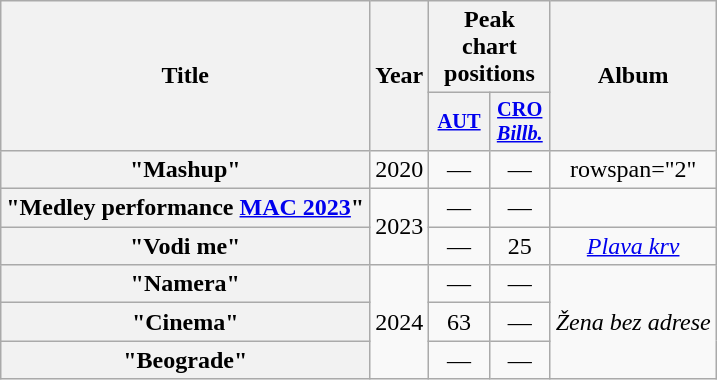<table class="wikitable plainrowheaders" style="text-align:center;">
<tr>
<th scope="col" rowspan="2">Title</th>
<th scope="col" rowspan="2">Year</th>
<th scope="col" colspan="2">Peak chart positions</th>
<th scope="col" rowspan="2">Album</th>
</tr>
<tr>
<th scope="col" style="width:2.5em; font-size:85%;"><a href='#'>AUT</a><br></th>
<th scope="col" style="width:2.5em; font-size:85%"><a href='#'>CRO<br><em>Billb.</em></a><br></th>
</tr>
<tr>
<th scope="row">"Mashup"</th>
<td>2020</td>
<td>—</td>
<td>—</td>
<td>rowspan="2" </td>
</tr>
<tr>
<th scope="row">"Medley performance <a href='#'>MAC 2023</a>"<br></th>
<td rowspan="2">2023</td>
<td>—</td>
<td>—</td>
</tr>
<tr>
<th scope="row">"Vodi me"<br></th>
<td>—</td>
<td>25</td>
<td><em><a href='#'>Plava krv</a></em></td>
</tr>
<tr>
<th scope="row">"Namera"<br></th>
<td rowspan="3">2024</td>
<td>—</td>
<td>—</td>
<td rowspan="3"><em>Žena bez adrese</em></td>
</tr>
<tr>
<th scope="row">"Cinema"<br></th>
<td>63</td>
<td>—</td>
</tr>
<tr>
<th scope="row">"Beograde"<br></th>
<td>—</td>
<td>—</td>
</tr>
</table>
